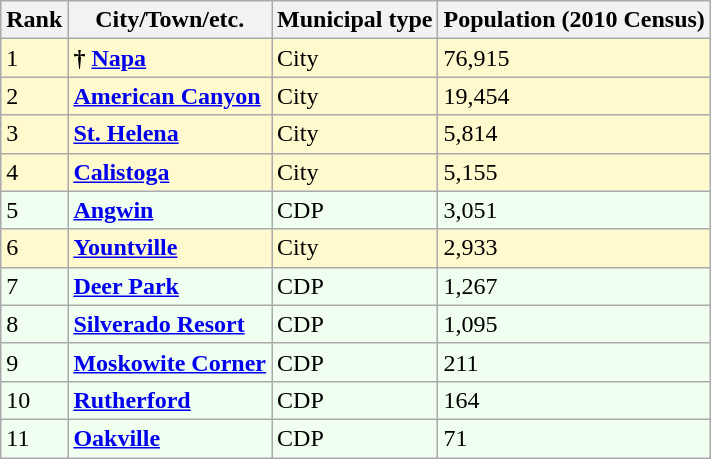<table class="wikitable sortable">
<tr>
<th>Rank</th>
<th>City/Town/etc.</th>
<th>Municipal type</th>
<th>Population (2010 Census)</th>
</tr>
<tr style="background-color:#FFFACD;">
<td>1</td>
<td><strong>†</strong> <strong><a href='#'>Napa</a></strong></td>
<td>City</td>
<td>76,915</td>
</tr>
<tr style="background-color:#FFFACD;">
<td>2</td>
<td><strong><a href='#'>American Canyon</a></strong></td>
<td>City</td>
<td>19,454</td>
</tr>
<tr style="background-color:#FFFACD;">
<td>3</td>
<td><strong><a href='#'>St. Helena</a></strong></td>
<td>City</td>
<td>5,814</td>
</tr>
<tr style="background-color:#FFFACD;">
<td>4</td>
<td><strong><a href='#'>Calistoga</a></strong></td>
<td>City</td>
<td>5,155</td>
</tr>
<tr style="background-color:#F0FFF0;">
<td>5</td>
<td><strong><a href='#'>Angwin</a></strong></td>
<td>CDP</td>
<td>3,051</td>
</tr>
<tr style="background-color:#FFFACD;">
<td>6</td>
<td><strong><a href='#'>Yountville</a></strong></td>
<td>City</td>
<td>2,933</td>
</tr>
<tr style="background-color:#F0FFF0;">
<td>7</td>
<td><strong><a href='#'>Deer Park</a></strong></td>
<td>CDP</td>
<td>1,267</td>
</tr>
<tr style="background-color:#F0FFF0;">
<td>8</td>
<td><strong><a href='#'>Silverado Resort</a></strong></td>
<td>CDP</td>
<td>1,095</td>
</tr>
<tr style="background-color:#F0FFF0;">
<td>9</td>
<td><strong><a href='#'>Moskowite Corner</a></strong></td>
<td>CDP</td>
<td>211</td>
</tr>
<tr style="background-color:#F0FFF0;">
<td>10</td>
<td><strong><a href='#'>Rutherford</a></strong></td>
<td>CDP</td>
<td>164</td>
</tr>
<tr style="background-color:#F0FFF0;">
<td>11</td>
<td><strong><a href='#'>Oakville</a></strong></td>
<td>CDP</td>
<td>71</td>
</tr>
</table>
